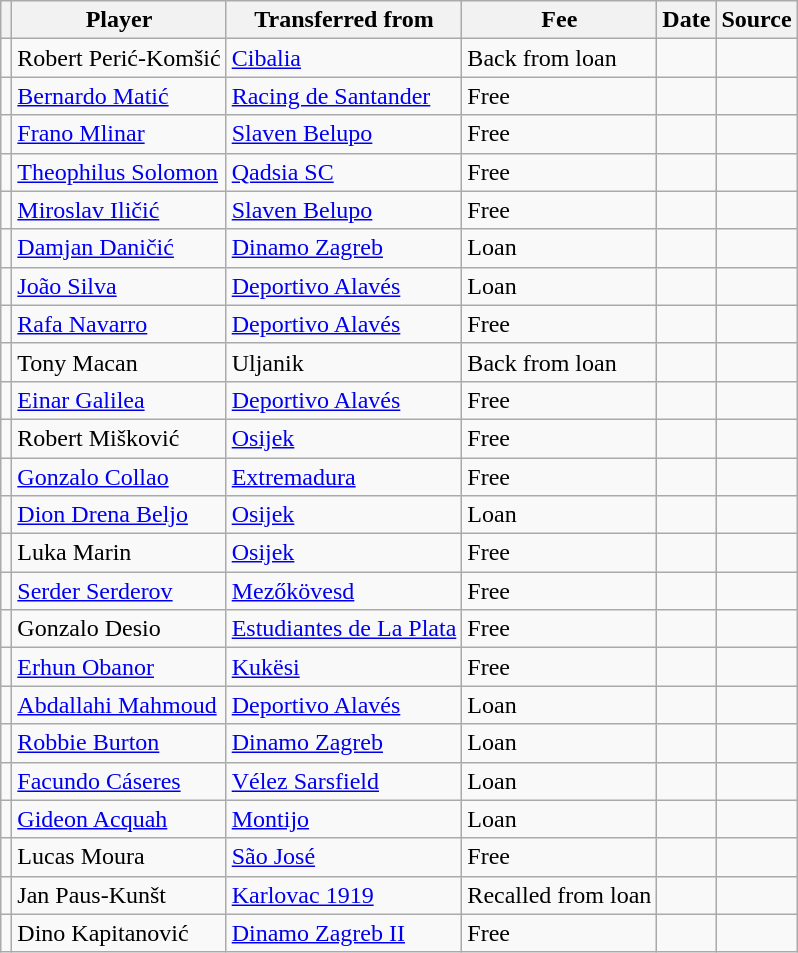<table class="wikitable plainrowheaders sortable">
<tr>
<th></th>
<th scope=col>Player</th>
<th>Transferred from</th>
<th scope=col>Fee</th>
<th scope=col>Date</th>
<th scope=col>Source</th>
</tr>
<tr>
<td align=center></td>
<td> Robert Perić-Komšić</td>
<td> <a href='#'>Cibalia</a></td>
<td>Back from loan</td>
<td></td>
</tr>
<tr>
<td align=center></td>
<td> <a href='#'>Bernardo Matić</a></td>
<td> <a href='#'>Racing de Santander</a></td>
<td>Free</td>
<td></td>
<td></td>
</tr>
<tr>
<td align=center></td>
<td> <a href='#'>Frano Mlinar</a></td>
<td> <a href='#'>Slaven Belupo</a></td>
<td>Free</td>
<td></td>
<td></td>
</tr>
<tr>
<td align=center></td>
<td> <a href='#'>Theophilus Solomon</a></td>
<td> <a href='#'>Qadsia SC</a></td>
<td>Free</td>
<td></td>
<td></td>
</tr>
<tr>
<td align=center></td>
<td> <a href='#'>Miroslav Iličić</a></td>
<td> <a href='#'>Slaven Belupo</a></td>
<td>Free</td>
<td></td>
<td></td>
</tr>
<tr>
<td align=center></td>
<td> <a href='#'>Damjan Daničić</a></td>
<td> <a href='#'>Dinamo Zagreb</a></td>
<td>Loan</td>
<td></td>
<td></td>
</tr>
<tr>
<td align=center></td>
<td> <a href='#'>João Silva</a></td>
<td> <a href='#'>Deportivo Alavés</a></td>
<td>Loan</td>
<td></td>
<td></td>
</tr>
<tr>
<td align=center></td>
<td> <a href='#'>Rafa Navarro</a></td>
<td> <a href='#'>Deportivo Alavés</a></td>
<td>Free</td>
<td></td>
<td></td>
</tr>
<tr>
<td align=center></td>
<td> Tony Macan</td>
<td> Uljanik</td>
<td>Back from loan</td>
<td></td>
<td></td>
</tr>
<tr>
<td align=center></td>
<td> <a href='#'>Einar Galilea</a></td>
<td> <a href='#'>Deportivo Alavés</a></td>
<td>Free</td>
<td></td>
<td></td>
</tr>
<tr>
<td align=center></td>
<td> Robert Mišković</td>
<td> <a href='#'>Osijek</a></td>
<td>Free</td>
<td></td>
<td></td>
</tr>
<tr>
<td align=center></td>
<td> <a href='#'>Gonzalo Collao</a></td>
<td> <a href='#'>Extremadura</a></td>
<td>Free</td>
<td></td>
<td></td>
</tr>
<tr>
<td align=center></td>
<td> <a href='#'>Dion Drena Beljo</a></td>
<td> <a href='#'>Osijek</a></td>
<td>Loan</td>
<td></td>
<td></td>
</tr>
<tr>
<td align=center></td>
<td> Luka Marin</td>
<td> <a href='#'>Osijek</a></td>
<td>Free</td>
<td></td>
<td></td>
</tr>
<tr>
<td align=center></td>
<td> <a href='#'>Serder Serderov</a></td>
<td> <a href='#'>Mezőkövesd</a></td>
<td>Free</td>
<td></td>
<td></td>
</tr>
<tr>
<td align=center></td>
<td> Gonzalo Desio</td>
<td> <a href='#'>Estudiantes de La Plata</a></td>
<td>Free</td>
<td></td>
<td></td>
</tr>
<tr>
<td align=center></td>
<td> <a href='#'>Erhun Obanor</a></td>
<td> <a href='#'>Kukësi</a></td>
<td>Free</td>
<td></td>
<td></td>
</tr>
<tr>
<td align=center></td>
<td> <a href='#'>Abdallahi Mahmoud</a></td>
<td> <a href='#'>Deportivo Alavés</a></td>
<td>Loan</td>
<td></td>
<td></td>
</tr>
<tr>
<td align=center></td>
<td> <a href='#'>Robbie Burton</a></td>
<td> <a href='#'>Dinamo Zagreb</a></td>
<td>Loan</td>
<td></td>
<td></td>
</tr>
<tr>
<td align=center></td>
<td> <a href='#'>Facundo Cáseres</a></td>
<td> <a href='#'>Vélez Sarsfield</a></td>
<td>Loan</td>
<td></td>
<td></td>
</tr>
<tr>
<td align=center></td>
<td> <a href='#'>Gideon Acquah</a></td>
<td> <a href='#'>Montijo</a></td>
<td>Loan</td>
<td></td>
<td></td>
</tr>
<tr>
<td align=center></td>
<td> Lucas Moura</td>
<td> <a href='#'>São José</a></td>
<td>Free</td>
<td></td>
<td></td>
</tr>
<tr>
<td align=center></td>
<td> Jan Paus-Kunšt</td>
<td> <a href='#'>Karlovac 1919</a></td>
<td>Recalled from loan</td>
<td></td>
<td></td>
</tr>
<tr>
<td align=center></td>
<td> Dino Kapitanović</td>
<td> <a href='#'>Dinamo Zagreb II</a></td>
<td>Free</td>
<td></td>
<td></td>
</tr>
</table>
